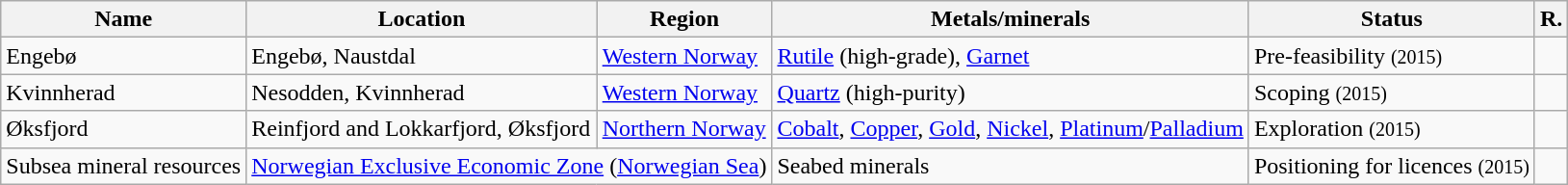<table class="wikitable sortable">
<tr>
<th>Name</th>
<th>Location</th>
<th>Region</th>
<th>Metals/minerals</th>
<th>Status</th>
<th>R.</th>
</tr>
<tr>
<td>Engebø</td>
<td>Engebø, Naustdal</td>
<td><a href='#'>Western Norway</a></td>
<td><a href='#'>Rutile</a> (high-grade), <a href='#'>Garnet</a></td>
<td>Pre-feasibility <small>(2015)</small></td>
<td></td>
</tr>
<tr>
<td>Kvinnherad</td>
<td>Nesodden, Kvinnherad</td>
<td><a href='#'>Western Norway</a></td>
<td><a href='#'>Quartz</a> (high-purity)</td>
<td>Scoping <small>(2015)</small></td>
<td></td>
</tr>
<tr>
<td>Øksfjord</td>
<td>Reinfjord and Lokkarfjord, Øksfjord</td>
<td><a href='#'>Northern Norway</a></td>
<td><a href='#'>Cobalt</a>, <a href='#'>Copper</a>, <a href='#'>Gold</a>, <a href='#'>Nickel</a>, <a href='#'>Platinum</a>/<a href='#'>Palladium</a></td>
<td>Exploration <small>(2015)</small></td>
<td></td>
</tr>
<tr>
<td>Subsea mineral resources</td>
<td colspan=2><a href='#'>Norwegian Exclusive Economic Zone</a> (<a href='#'>Norwegian Sea</a>)</td>
<td>Seabed minerals</td>
<td>Positioning for licences <small>(2015)</small></td>
<td></td>
</tr>
</table>
